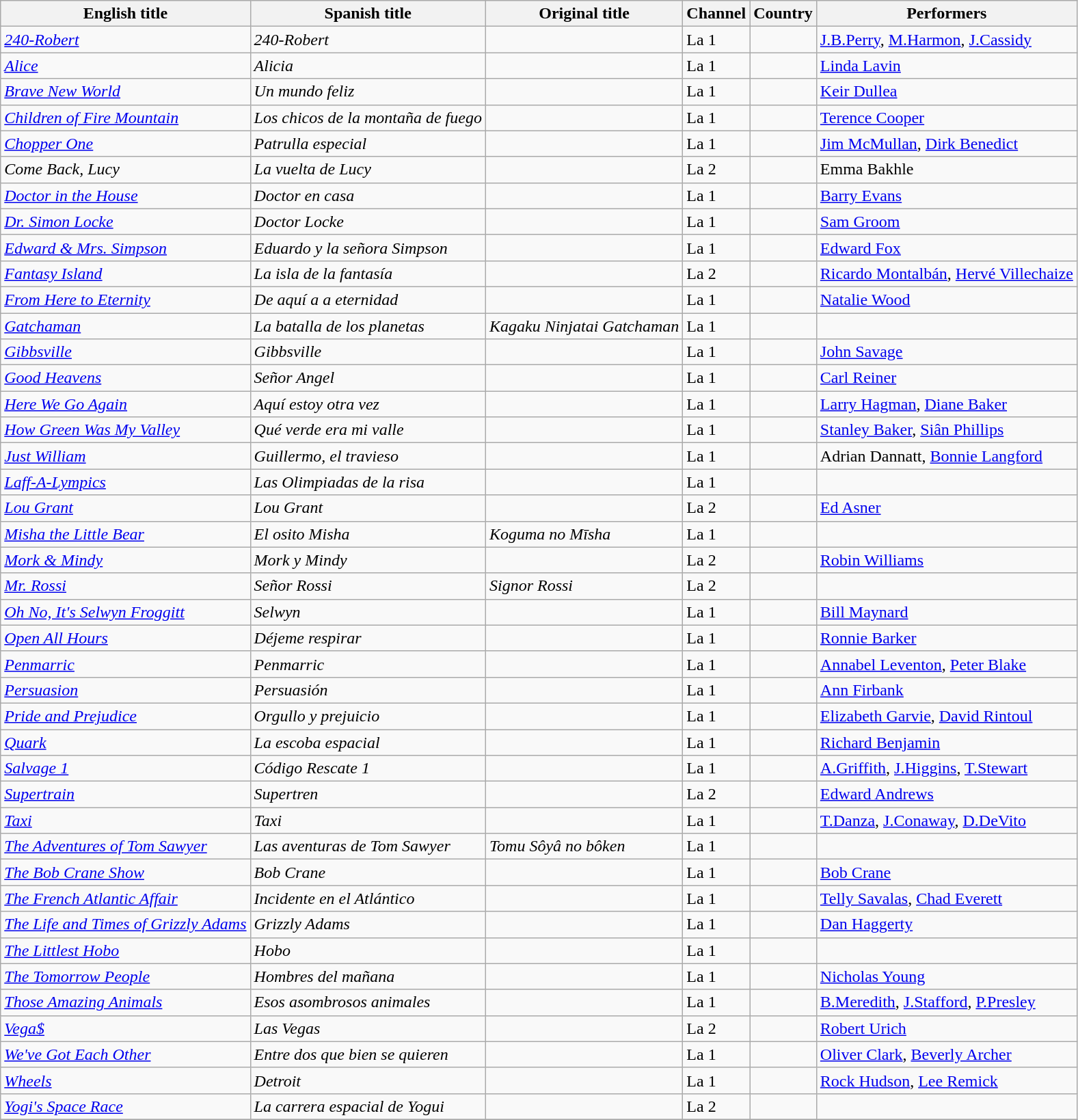<table class="wikitable sortable">
<tr bgcolor="#ececec" valign=top>
<th>English title</th>
<th>Spanish title</th>
<th>Original title</th>
<th>Channel</th>
<th>Country</th>
<th>Performers</th>
</tr>
<tr>
<td><em><a href='#'>240-Robert</a></em></td>
<td><em>240-Robert</em></td>
<td></td>
<td>La 1</td>
<td></td>
<td><a href='#'>J.B.Perry</a>, <a href='#'>M.Harmon</a>, <a href='#'>J.Cassidy</a></td>
</tr>
<tr>
<td><em><a href='#'>Alice</a></em></td>
<td><em>Alicia</em></td>
<td></td>
<td>La 1</td>
<td></td>
<td><a href='#'>Linda Lavin</a></td>
</tr>
<tr>
<td><em><a href='#'>Brave New World</a></em></td>
<td><em>Un mundo feliz</em></td>
<td></td>
<td>La 1</td>
<td></td>
<td><a href='#'>Keir Dullea</a></td>
</tr>
<tr>
<td><em><a href='#'>Children of Fire Mountain</a></em></td>
<td><em>Los chicos de la montaña de fuego</em></td>
<td></td>
<td>La 1</td>
<td></td>
<td><a href='#'>Terence Cooper</a></td>
</tr>
<tr>
<td><em><a href='#'>Chopper One</a></em></td>
<td><em>Patrulla especial</em></td>
<td></td>
<td>La 1</td>
<td></td>
<td><a href='#'>Jim McMullan</a>, <a href='#'>Dirk Benedict</a></td>
</tr>
<tr>
<td><em>Come Back, Lucy</em></td>
<td><em>La vuelta de Lucy</em></td>
<td></td>
<td>La 2</td>
<td></td>
<td>Emma Bakhle</td>
</tr>
<tr>
<td><em><a href='#'>Doctor in the House</a></em></td>
<td><em>Doctor en casa</em></td>
<td></td>
<td>La 1</td>
<td></td>
<td><a href='#'>Barry Evans</a></td>
</tr>
<tr>
<td><em><a href='#'>Dr. Simon Locke</a></em></td>
<td><em>Doctor Locke</em></td>
<td></td>
<td>La 1</td>
<td></td>
<td><a href='#'>Sam Groom</a></td>
</tr>
<tr>
<td><em><a href='#'>Edward & Mrs. Simpson</a></em></td>
<td><em>Eduardo y la señora Simpson</em></td>
<td></td>
<td>La 1</td>
<td></td>
<td><a href='#'>Edward Fox</a></td>
</tr>
<tr>
<td><em><a href='#'>Fantasy Island</a></em></td>
<td><em> La isla de la fantasía</em></td>
<td></td>
<td>La 2</td>
<td></td>
<td><a href='#'>Ricardo Montalbán</a>, <a href='#'>Hervé Villechaize</a></td>
</tr>
<tr>
<td><em><a href='#'>From Here to Eternity</a></em></td>
<td><em>De aquí a a eternidad</em></td>
<td></td>
<td>La 1</td>
<td></td>
<td><a href='#'>Natalie Wood</a></td>
</tr>
<tr>
<td><em><a href='#'>Gatchaman</a></em></td>
<td><em>La batalla de los planetas</em></td>
<td><em>Kagaku Ninjatai Gatchaman</em></td>
<td>La 1</td>
<td></td>
<td></td>
</tr>
<tr>
<td><em><a href='#'>Gibbsville</a></em></td>
<td><em>Gibbsville</em></td>
<td></td>
<td>La 1</td>
<td></td>
<td><a href='#'>John Savage</a></td>
</tr>
<tr>
<td><em><a href='#'>Good Heavens</a></em></td>
<td><em>Señor Angel</em></td>
<td></td>
<td>La 1</td>
<td></td>
<td><a href='#'>Carl Reiner</a></td>
</tr>
<tr>
<td><em><a href='#'>Here We Go Again</a></em></td>
<td><em>Aquí estoy otra vez</em></td>
<td></td>
<td>La 1</td>
<td></td>
<td><a href='#'>Larry Hagman</a>, <a href='#'>Diane Baker</a></td>
</tr>
<tr>
<td><em><a href='#'>How Green Was My Valley</a></em></td>
<td><em>Qué verde era mi valle</em></td>
<td></td>
<td>La 1</td>
<td></td>
<td><a href='#'>Stanley Baker</a>,  <a href='#'>Siân Phillips</a></td>
</tr>
<tr>
<td><em><a href='#'>Just William</a></em></td>
<td><em>Guillermo, el travieso</em></td>
<td></td>
<td>La 1</td>
<td></td>
<td>Adrian Dannatt, <a href='#'>Bonnie Langford</a></td>
</tr>
<tr>
<td><em><a href='#'>Laff-A-Lympics</a></em></td>
<td><em>Las Olimpiadas de la risa</em></td>
<td></td>
<td>La 1</td>
<td></td>
<td></td>
</tr>
<tr>
<td><em><a href='#'>Lou Grant</a></em></td>
<td><em>Lou Grant</em></td>
<td></td>
<td>La 2</td>
<td></td>
<td><a href='#'>Ed Asner</a></td>
</tr>
<tr>
<td><em><a href='#'>Misha the Little Bear</a></em></td>
<td><em>El osito Misha</em></td>
<td><em>Koguma no Mīsha</em></td>
<td>La 1</td>
<td></td>
<td></td>
</tr>
<tr>
<td><em><a href='#'>Mork & Mindy</a></em></td>
<td><em>Mork y Mindy</em></td>
<td></td>
<td>La 2</td>
<td></td>
<td><a href='#'>Robin Williams</a></td>
</tr>
<tr>
<td><em><a href='#'>Mr. Rossi</a></em></td>
<td><em>Señor Rossi</em></td>
<td><em>Signor Rossi</em></td>
<td>La 2</td>
<td></td>
<td></td>
</tr>
<tr>
<td><em><a href='#'>Oh No, It's Selwyn Froggitt</a></em></td>
<td><em>Selwyn</em></td>
<td></td>
<td>La 1</td>
<td></td>
<td><a href='#'>Bill Maynard</a></td>
</tr>
<tr>
<td><em><a href='#'>Open All Hours</a></em></td>
<td><em>Déjeme respirar</em></td>
<td></td>
<td>La 1</td>
<td></td>
<td><a href='#'>Ronnie Barker</a></td>
</tr>
<tr>
<td><em><a href='#'>Penmarric</a></em></td>
<td><em>Penmarric</em></td>
<td></td>
<td>La 1</td>
<td></td>
<td><a href='#'>Annabel Leventon</a>, <a href='#'>Peter Blake</a></td>
</tr>
<tr>
<td><em><a href='#'>Persuasion</a></em></td>
<td><em>Persuasión</em></td>
<td></td>
<td>La 1</td>
<td></td>
<td><a href='#'>Ann Firbank</a></td>
</tr>
<tr>
<td><em><a href='#'>Pride and Prejudice</a></em></td>
<td><em>Orgullo y prejuicio</em></td>
<td></td>
<td>La 1</td>
<td></td>
<td><a href='#'>Elizabeth Garvie</a>, <a href='#'>David Rintoul</a></td>
</tr>
<tr>
<td><em><a href='#'>Quark</a></em></td>
<td><em>La escoba espacial</em></td>
<td></td>
<td>La 1</td>
<td></td>
<td><a href='#'>Richard Benjamin</a></td>
</tr>
<tr>
<td><em><a href='#'>Salvage 1</a></em></td>
<td><em>Código Rescate 1</em></td>
<td></td>
<td>La 1</td>
<td></td>
<td><a href='#'>A.Griffith</a>, <a href='#'>J.Higgins</a>, <a href='#'>T.Stewart</a></td>
</tr>
<tr>
<td><em><a href='#'>Supertrain</a></em></td>
<td><em>Supertren</em></td>
<td></td>
<td>La 2</td>
<td></td>
<td><a href='#'>Edward Andrews</a></td>
</tr>
<tr>
<td><em><a href='#'>Taxi</a></em></td>
<td><em>Taxi</em></td>
<td></td>
<td>La 1</td>
<td></td>
<td><a href='#'>T.Danza</a>, <a href='#'>J.Conaway</a>, <a href='#'>D.DeVito</a></td>
</tr>
<tr>
<td><em><a href='#'>The Adventures of Tom Sawyer</a></em></td>
<td><em>Las aventuras de Tom Sawyer</em></td>
<td><em>Tomu Sôyâ no bôken</em></td>
<td>La 1</td>
<td></td>
<td></td>
</tr>
<tr>
<td><em><a href='#'>The Bob Crane Show</a></em></td>
<td><em>Bob Crane</em></td>
<td></td>
<td>La 1</td>
<td></td>
<td><a href='#'>Bob Crane</a></td>
</tr>
<tr>
<td><em><a href='#'>The French Atlantic Affair</a></em></td>
<td><em>Incidente en el Atlántico</em></td>
<td></td>
<td>La 1</td>
<td></td>
<td><a href='#'>Telly Savalas</a>, <a href='#'>Chad Everett</a></td>
</tr>
<tr>
<td><em><a href='#'>The Life and Times of Grizzly Adams</a></em></td>
<td><em>Grizzly Adams</em></td>
<td></td>
<td>La 1</td>
<td></td>
<td><a href='#'>Dan Haggerty</a></td>
</tr>
<tr>
<td><em><a href='#'>The Littlest Hobo</a></em></td>
<td><em>Hobo</em></td>
<td></td>
<td>La 1</td>
<td></td>
<td></td>
</tr>
<tr>
<td><em><a href='#'>The Tomorrow People</a></em></td>
<td><em>Hombres del mañana</em></td>
<td></td>
<td>La 1</td>
<td></td>
<td><a href='#'>Nicholas Young</a></td>
</tr>
<tr>
<td><em><a href='#'>Those Amazing Animals</a></em></td>
<td><em>Esos asombrosos animales</em></td>
<td></td>
<td>La 1</td>
<td></td>
<td><a href='#'>B.Meredith</a>, <a href='#'>J.Stafford</a>, <a href='#'>P.Presley</a></td>
</tr>
<tr>
<td><em><a href='#'>Vega$</a></em></td>
<td><em>Las Vegas</em></td>
<td></td>
<td>La 2</td>
<td></td>
<td><a href='#'>Robert Urich</a></td>
</tr>
<tr>
<td><em><a href='#'>We've Got Each Other</a></em></td>
<td><em> Entre dos que bien se quieren</em></td>
<td></td>
<td>La 1</td>
<td></td>
<td><a href='#'>Oliver Clark</a>, <a href='#'>Beverly Archer</a></td>
</tr>
<tr>
<td><em><a href='#'>Wheels</a></em></td>
<td><em>Detroit</em></td>
<td></td>
<td>La 1</td>
<td></td>
<td><a href='#'>Rock Hudson</a>, <a href='#'>Lee Remick</a></td>
</tr>
<tr>
<td><em><a href='#'>Yogi's Space Race</a></em></td>
<td><em>La carrera espacial de Yogui</em></td>
<td></td>
<td>La 2</td>
<td></td>
<td></td>
</tr>
<tr>
</tr>
</table>
